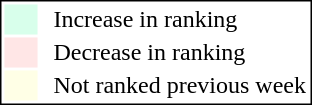<table style="border:1px solid black; float:right;">
<tr>
<td style="background:#D8FFEB; width:20px;"></td>
<td> </td>
<td>Increase in ranking</td>
</tr>
<tr>
<td style="background:#FFE6E6; width:20px;"></td>
<td> </td>
<td>Decrease in ranking</td>
</tr>
<tr>
<td style="background:#FFFFE6; width:20px;"></td>
<td> </td>
<td>Not ranked previous week</td>
</tr>
</table>
